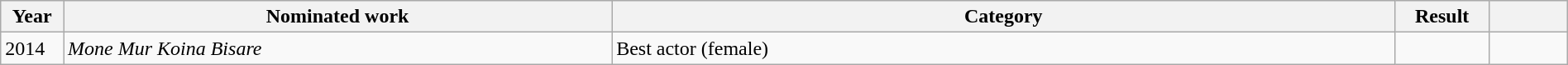<table class="wikitable" style="width:100%;">
<tr>
<th scope="col" style="width:4%;">Year</th>
<th scope="col" style="width:35%;">Nominated work</th>
<th scope="col" style="width:50%;">Category</th>
<th scope="col" style="width:6%;">Result</th>
<th scope="col" style="width:5%;"></th>
</tr>
<tr>
<td>2014</td>
<td><em>Mone Mur Koina Bisare</em></td>
<td>Best actor (female)</td>
<td></td>
<td style="text-align:center;"></td>
</tr>
</table>
